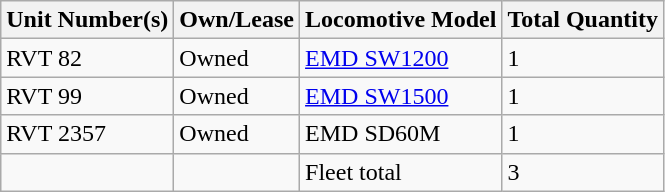<table class="wikitable">
<tr>
<th>Unit Number(s)</th>
<th>Own/Lease</th>
<th>Locomotive Model</th>
<th>Total Quantity</th>
</tr>
<tr>
<td>RVT 82</td>
<td>Owned</td>
<td><a href='#'>EMD SW1200</a></td>
<td>1</td>
</tr>
<tr>
<td>RVT 99</td>
<td>Owned</td>
<td><a href='#'>EMD SW1500</a></td>
<td>1</td>
</tr>
<tr>
<td>RVT 2357</td>
<td>Owned</td>
<td>EMD SD60M</td>
<td>1</td>
</tr>
<tr>
<td></td>
<td></td>
<td>Fleet total</td>
<td>3</td>
</tr>
</table>
